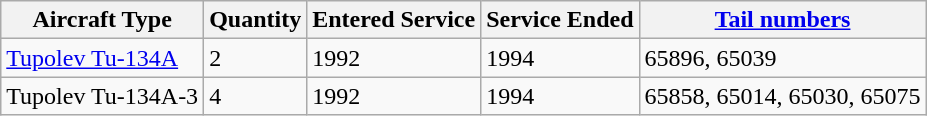<table class="wikitable">
<tr>
<th>Aircraft Type</th>
<th>Quantity</th>
<th>Entered Service</th>
<th>Service Ended</th>
<th><a href='#'>Tail numbers</a></th>
</tr>
<tr>
<td><a href='#'>Tupolev Tu-134A</a></td>
<td>2</td>
<td>1992</td>
<td>1994</td>
<td>65896, 65039</td>
</tr>
<tr>
<td>Tupolev Tu-134A-3</td>
<td>4</td>
<td>1992</td>
<td>1994</td>
<td>65858, 65014, 65030, 65075</td>
</tr>
</table>
